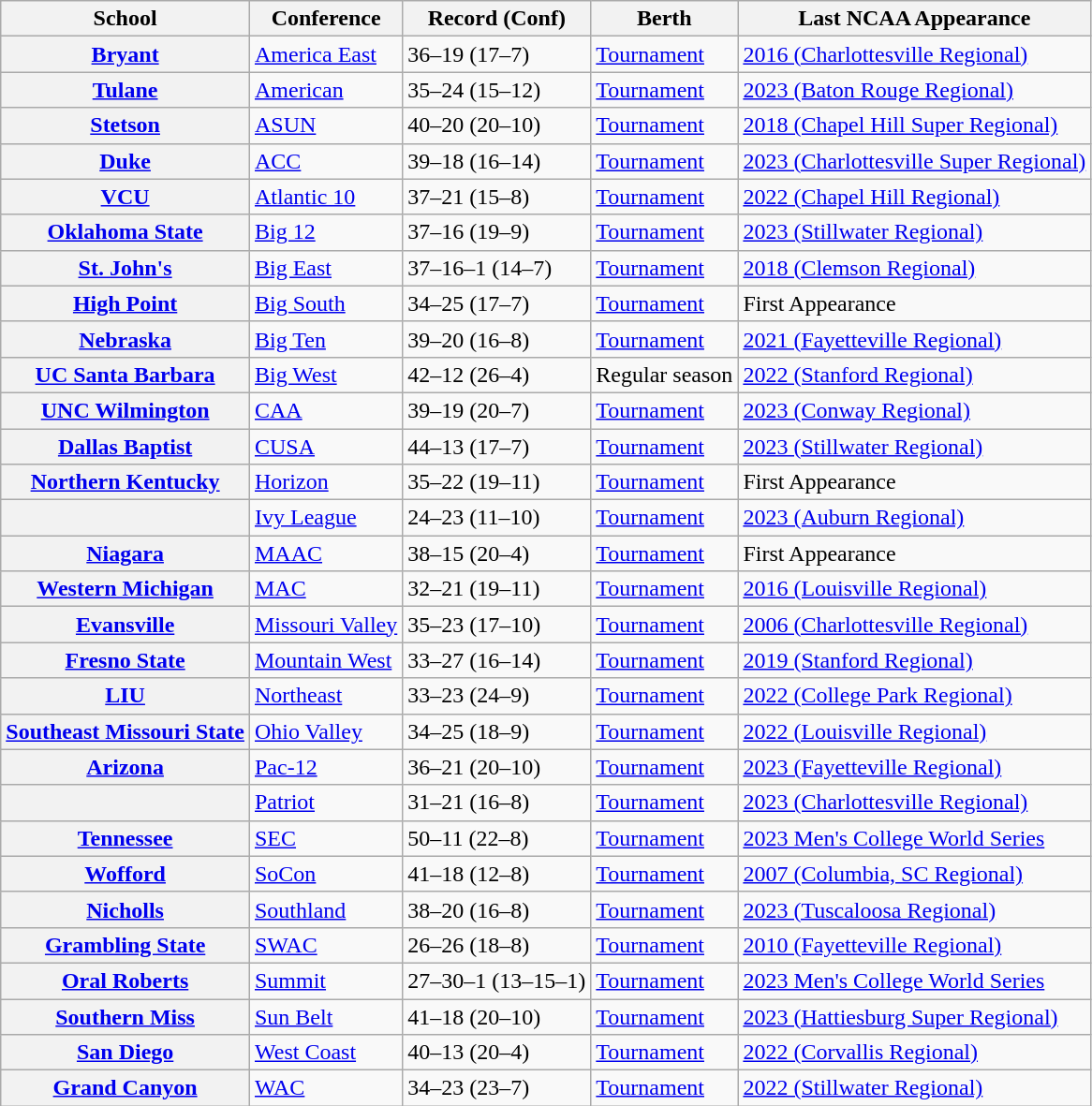<table class="wikitable sortable plainrowheaders">
<tr>
<th scope="col">School</th>
<th scope="col">Conference</th>
<th scope="col">Record (Conf)</th>
<th scope="col">Berth</th>
<th scope="col">Last NCAA Appearance</th>
</tr>
<tr>
<th scope="row"><a href='#'>Bryant</a></th>
<td><a href='#'>America East</a></td>
<td>36–19 (17–7)</td>
<td><a href='#'>Tournament</a></td>
<td><a href='#'>2016 (Charlottesville Regional)</a></td>
</tr>
<tr>
<th scope="row"><a href='#'>Tulane</a></th>
<td><a href='#'>American</a></td>
<td>35–24 (15–12)</td>
<td><a href='#'>Tournament</a></td>
<td><a href='#'>2023 (Baton Rouge Regional)</a></td>
</tr>
<tr>
<th scope="row"><a href='#'>Stetson</a></th>
<td><a href='#'>ASUN</a></td>
<td>40–20 (20–10)</td>
<td><a href='#'>Tournament</a></td>
<td><a href='#'>2018 (Chapel Hill Super Regional)</a></td>
</tr>
<tr>
<th scope="row"><a href='#'>Duke</a></th>
<td><a href='#'>ACC</a></td>
<td>39–18 (16–14)</td>
<td><a href='#'>Tournament</a></td>
<td><a href='#'>2023 (Charlottesville Super Regional)</a></td>
</tr>
<tr>
<th scope="row"><a href='#'>VCU</a></th>
<td><a href='#'>Atlantic 10</a></td>
<td>37–21 (15–8)</td>
<td><a href='#'>Tournament</a></td>
<td><a href='#'>2022 (Chapel Hill Regional)</a></td>
</tr>
<tr>
<th scope="row"><a href='#'>Oklahoma State</a></th>
<td><a href='#'>Big 12</a></td>
<td>37–16 (19–9)</td>
<td><a href='#'>Tournament</a></td>
<td><a href='#'>2023 (Stillwater Regional)</a></td>
</tr>
<tr>
<th scope="row"><a href='#'>St. John's</a></th>
<td><a href='#'>Big East</a></td>
<td>37–16–1 (14–7)</td>
<td><a href='#'>Tournament</a></td>
<td><a href='#'>2018 (Clemson Regional)</a></td>
</tr>
<tr>
<th scope="row"><a href='#'>High Point</a></th>
<td><a href='#'>Big South</a></td>
<td>34–25 (17–7)</td>
<td><a href='#'>Tournament</a></td>
<td>First Appearance</td>
</tr>
<tr>
<th scope="row"><a href='#'>Nebraska</a></th>
<td><a href='#'>Big Ten</a></td>
<td>39–20 (16–8)</td>
<td><a href='#'>Tournament</a></td>
<td><a href='#'>2021 (Fayetteville Regional)</a></td>
</tr>
<tr>
<th scope="row"><a href='#'>UC Santa Barbara</a></th>
<td><a href='#'>Big West</a></td>
<td>42–12 (26–4)</td>
<td>Regular season</td>
<td><a href='#'>2022 (Stanford Regional)</a></td>
</tr>
<tr>
<th scope="row"><a href='#'>UNC Wilmington</a></th>
<td><a href='#'>CAA</a></td>
<td>39–19 (20–7)</td>
<td><a href='#'>Tournament</a></td>
<td><a href='#'>2023 (Conway Regional)</a></td>
</tr>
<tr>
<th scope="row"><a href='#'>Dallas Baptist</a></th>
<td><a href='#'>CUSA</a></td>
<td>44–13 (17–7)</td>
<td><a href='#'>Tournament</a></td>
<td><a href='#'>2023 (Stillwater Regional)</a></td>
</tr>
<tr>
<th scope="row"><a href='#'>Northern Kentucky</a></th>
<td><a href='#'>Horizon</a></td>
<td>35–22 (19–11)</td>
<td><a href='#'>Tournament</a></td>
<td>First Appearance</td>
</tr>
<tr>
<th scope="row"></th>
<td><a href='#'>Ivy League</a></td>
<td>24–23 (11–10)</td>
<td><a href='#'>Tournament</a></td>
<td><a href='#'>2023 (Auburn Regional)</a></td>
</tr>
<tr>
<th scope="row"><a href='#'>Niagara</a></th>
<td><a href='#'>MAAC</a></td>
<td>38–15 (20–4)</td>
<td><a href='#'>Tournament</a></td>
<td>First Appearance</td>
</tr>
<tr>
<th scope="row"><a href='#'>Western Michigan</a></th>
<td><a href='#'>MAC</a></td>
<td>32–21 (19–11)</td>
<td><a href='#'>Tournament</a></td>
<td><a href='#'>2016 (Louisville Regional)</a></td>
</tr>
<tr>
<th scope="row"><a href='#'>Evansville</a></th>
<td><a href='#'>Missouri Valley</a></td>
<td>35–23 (17–10)</td>
<td><a href='#'>Tournament</a></td>
<td><a href='#'>2006 (Charlottesville Regional)</a></td>
</tr>
<tr>
<th scope="row"><a href='#'>Fresno State</a></th>
<td><a href='#'>Mountain West</a></td>
<td>33–27 (16–14)</td>
<td><a href='#'>Tournament</a></td>
<td><a href='#'>2019 (Stanford Regional)</a></td>
</tr>
<tr>
<th scope="row"><a href='#'>LIU</a></th>
<td><a href='#'>Northeast</a></td>
<td>33–23 (24–9)</td>
<td><a href='#'>Tournament</a></td>
<td><a href='#'>2022 (College Park Regional)</a></td>
</tr>
<tr>
<th scope="row"><a href='#'>Southeast Missouri State</a></th>
<td><a href='#'>Ohio Valley</a></td>
<td>34–25 (18–9)</td>
<td><a href='#'>Tournament</a></td>
<td><a href='#'>2022 (Louisville Regional)</a></td>
</tr>
<tr>
<th scope="row"><a href='#'>Arizona</a></th>
<td><a href='#'>Pac-12</a></td>
<td>36–21 (20–10)</td>
<td><a href='#'>Tournament</a></td>
<td><a href='#'>2023 (Fayetteville Regional)</a></td>
</tr>
<tr>
<th scope="row"></th>
<td><a href='#'>Patriot</a></td>
<td>31–21 (16–8)</td>
<td><a href='#'>Tournament</a></td>
<td><a href='#'>2023 (Charlottesville Regional)</a></td>
</tr>
<tr>
<th scope="row"><a href='#'>Tennessee</a></th>
<td><a href='#'>SEC</a></td>
<td>50–11 (22–8)</td>
<td><a href='#'>Tournament</a></td>
<td><a href='#'>2023 Men's College World Series</a></td>
</tr>
<tr>
<th scope="row"><a href='#'>Wofford</a></th>
<td><a href='#'>SoCon</a></td>
<td>41–18 (12–8)</td>
<td><a href='#'>Tournament</a></td>
<td><a href='#'>2007 (Columbia, SC Regional)</a></td>
</tr>
<tr>
<th scope="row"><a href='#'>Nicholls</a></th>
<td><a href='#'>Southland</a></td>
<td>38–20 (16–8)</td>
<td><a href='#'>Tournament</a></td>
<td><a href='#'>2023 (Tuscaloosa Regional)</a></td>
</tr>
<tr>
<th scope="row"><a href='#'>Grambling State</a></th>
<td><a href='#'>SWAC</a></td>
<td>26–26 (18–8)</td>
<td><a href='#'>Tournament</a></td>
<td><a href='#'>2010 (Fayetteville Regional)</a></td>
</tr>
<tr>
<th scope="row"><a href='#'>Oral Roberts</a></th>
<td><a href='#'>Summit</a></td>
<td>27–30–1 (13–15–1)</td>
<td><a href='#'>Tournament</a></td>
<td><a href='#'>2023 Men's College World Series</a></td>
</tr>
<tr>
<th scope="row"><a href='#'>Southern Miss</a></th>
<td><a href='#'>Sun Belt</a></td>
<td>41–18 (20–10)</td>
<td><a href='#'>Tournament</a></td>
<td><a href='#'>2023 (Hattiesburg Super Regional)</a></td>
</tr>
<tr>
<th scope="row"><a href='#'>San Diego</a></th>
<td><a href='#'>West Coast</a></td>
<td>40–13 (20–4)</td>
<td><a href='#'>Tournament</a></td>
<td><a href='#'>2022 (Corvallis Regional)</a></td>
</tr>
<tr>
<th scope="row"><a href='#'>Grand Canyon</a></th>
<td><a href='#'>WAC</a></td>
<td>34–23 (23–7)</td>
<td><a href='#'>Tournament</a></td>
<td><a href='#'>2022 (Stillwater Regional)</a></td>
</tr>
</table>
